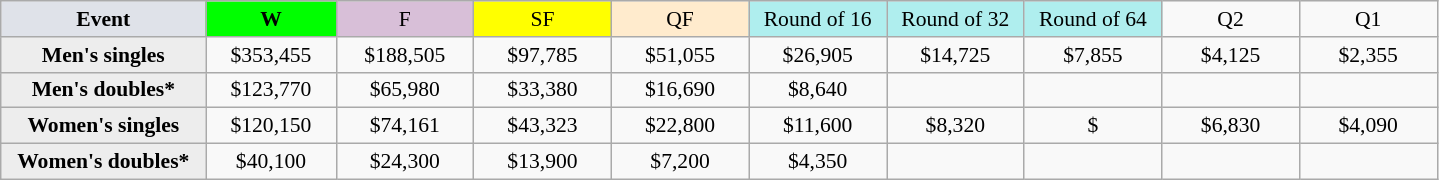<table class=wikitable style=font-size:90%;text-align:center>
<tr>
<td width=130 bgcolor=dfe2e9><strong>Event</strong></td>
<td width=80 bgcolor=lime><strong>W</strong></td>
<td width=85 bgcolor=thistle>F</td>
<td width=85 bgcolor=ffff00>SF</td>
<td width=85 bgcolor=ffebcd>QF</td>
<td width=85 bgcolor=afeeee>Round of 16</td>
<td width=85 bgcolor=afeeee>Round of 32</td>
<td width=85 bgcolor=afeeee>Round of 64</td>
<td width=85>Q2</td>
<td width=85>Q1</td>
</tr>
<tr>
<th style=background:#ededed>Men's singles</th>
<td>$353,455</td>
<td>$188,505</td>
<td>$97,785</td>
<td>$51,055</td>
<td>$26,905</td>
<td>$14,725</td>
<td>$7,855</td>
<td>$4,125</td>
<td>$2,355</td>
</tr>
<tr>
<th style=background:#ededed>Men's doubles*</th>
<td>$123,770</td>
<td>$65,980</td>
<td>$33,380</td>
<td>$16,690</td>
<td>$8,640</td>
<td></td>
<td></td>
<td></td>
<td></td>
</tr>
<tr>
<th style=background:#ededed>Women's singles</th>
<td>$120,150</td>
<td>$74,161</td>
<td>$43,323</td>
<td>$22,800</td>
<td>$11,600</td>
<td>$8,320</td>
<td>$</td>
<td>$6,830</td>
<td>$4,090</td>
</tr>
<tr>
<th style=background:#ededed>Women's doubles*</th>
<td>$40,100</td>
<td>$24,300</td>
<td>$13,900</td>
<td>$7,200</td>
<td>$4,350</td>
<td></td>
<td></td>
<td></td>
<td></td>
</tr>
</table>
